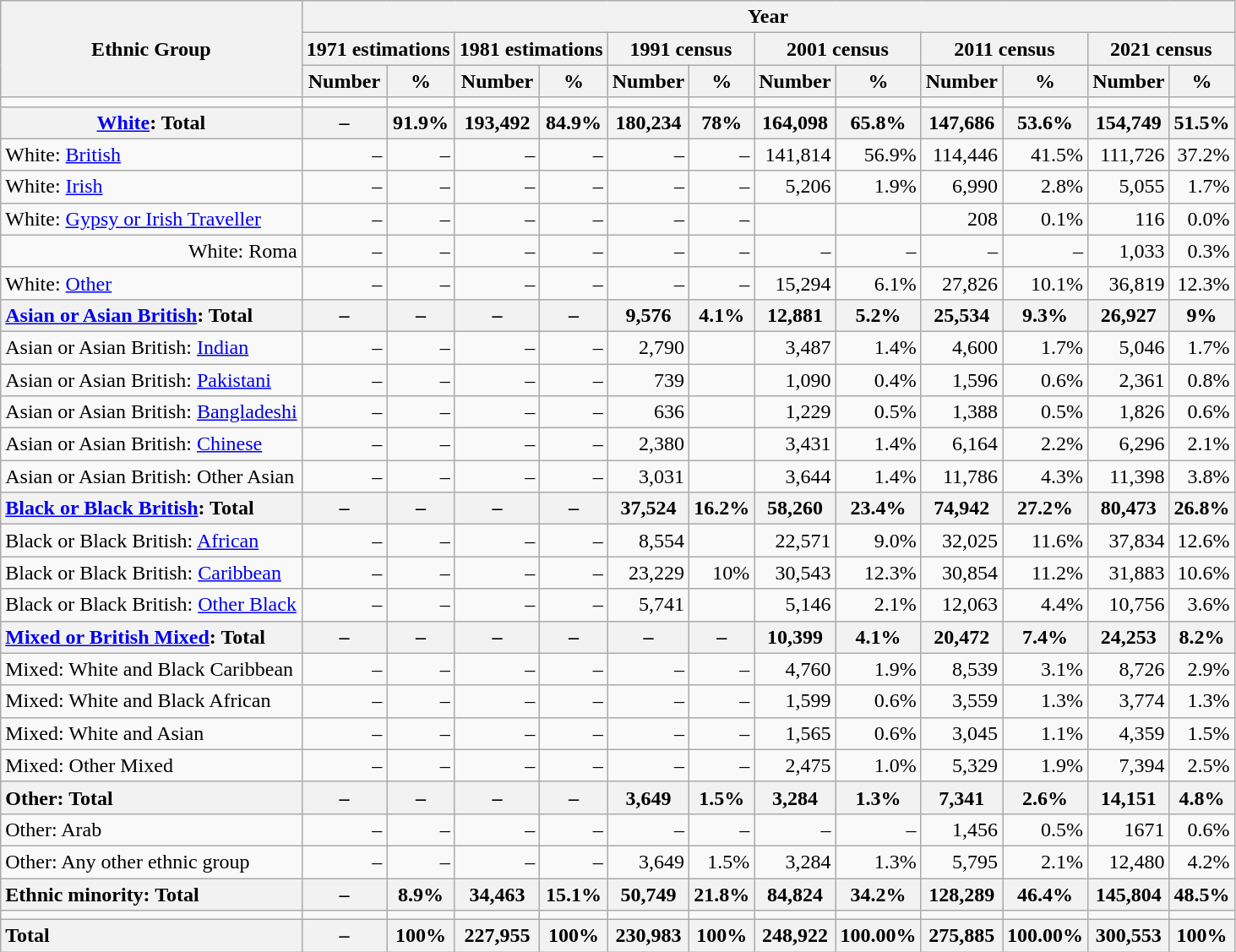<table class="wikitable sortable" style="text-align:right">
<tr>
<th rowspan="3">Ethnic Group</th>
<th colspan="12">Year</th>
</tr>
<tr>
<th colspan="2">1971 estimations</th>
<th colspan="2">1981 estimations</th>
<th colspan="2">1991 census</th>
<th colspan="2">2001 census</th>
<th colspan="2">2011 census</th>
<th colspan="2">2021 census</th>
</tr>
<tr>
<th>Number</th>
<th>%</th>
<th>Number</th>
<th>%</th>
<th>Number</th>
<th>%</th>
<th>Number</th>
<th>%</th>
<th>Number</th>
<th>%</th>
<th>Number</th>
<th>%</th>
</tr>
<tr>
<td></td>
<td></td>
<td></td>
<td></td>
<td></td>
<td></td>
<td></td>
<td></td>
<td></td>
<td></td>
<td></td>
<td></td>
<td></td>
</tr>
<tr>
<th><a href='#'>White</a>: Total</th>
<th>–</th>
<th>91.9%</th>
<th>193,492</th>
<th>84.9%</th>
<th>180,234</th>
<th>78%</th>
<th>164,098</th>
<th>65.8%</th>
<th>147,686</th>
<th>53.6%</th>
<th>154,749</th>
<th>51.5%</th>
</tr>
<tr>
<td style="text-align:left">White: <a href='#'>British</a></td>
<td>–</td>
<td>–</td>
<td>–</td>
<td>–</td>
<td>–</td>
<td>–</td>
<td>141,814</td>
<td>56.9%</td>
<td>114,446</td>
<td>41.5%</td>
<td>111,726</td>
<td>37.2%</td>
</tr>
<tr>
<td style="text-align:left">White: <a href='#'>Irish</a></td>
<td>–</td>
<td>–</td>
<td>–</td>
<td>–</td>
<td>–</td>
<td>–</td>
<td>5,206</td>
<td>1.9%</td>
<td>6,990</td>
<td>2.8%</td>
<td>5,055</td>
<td>1.7%</td>
</tr>
<tr>
<td style="text-align:left">White: <a href='#'>Gypsy or Irish Traveller</a></td>
<td>–</td>
<td>–</td>
<td>–</td>
<td>–</td>
<td>–</td>
<td>–</td>
<td></td>
<td></td>
<td>208</td>
<td>0.1%</td>
<td>116</td>
<td>0.0%</td>
</tr>
<tr>
<td>White: Roma</td>
<td>–</td>
<td>–</td>
<td>–</td>
<td>–</td>
<td>–</td>
<td>–</td>
<td>–</td>
<td>–</td>
<td>–</td>
<td>–</td>
<td>1,033</td>
<td>0.3%</td>
</tr>
<tr>
<td style="text-align:left">White: <a href='#'>Other</a></td>
<td>–</td>
<td>–</td>
<td>–</td>
<td>–</td>
<td>–</td>
<td>–</td>
<td>15,294</td>
<td>6.1%</td>
<td>27,826</td>
<td>10.1%</td>
<td>36,819</td>
<td>12.3%</td>
</tr>
<tr>
<th style="text-align:left"><a href='#'>Asian or Asian British</a>: Total</th>
<th>–</th>
<th>–</th>
<th>–</th>
<th>–</th>
<th>9,576</th>
<th>4.1%</th>
<th>12,881</th>
<th>5.2%</th>
<th>25,534</th>
<th>9.3%</th>
<th>26,927</th>
<th>9%</th>
</tr>
<tr>
<td style="text-align:left">Asian or Asian British: <a href='#'>Indian</a></td>
<td>–</td>
<td>–</td>
<td>–</td>
<td>–</td>
<td>2,790</td>
<td></td>
<td>3,487</td>
<td>1.4%</td>
<td>4,600</td>
<td>1.7%</td>
<td>5,046</td>
<td>1.7%</td>
</tr>
<tr>
<td style="text-align:left">Asian or Asian British: <a href='#'>Pakistani</a></td>
<td>–</td>
<td>–</td>
<td>–</td>
<td>–</td>
<td>739</td>
<td></td>
<td>1,090</td>
<td>0.4%</td>
<td>1,596</td>
<td>0.6%</td>
<td>2,361</td>
<td>0.8%</td>
</tr>
<tr>
<td style="text-align:left">Asian or Asian British: <a href='#'>Bangladeshi</a></td>
<td>–</td>
<td>–</td>
<td>–</td>
<td>–</td>
<td>636</td>
<td></td>
<td>1,229</td>
<td>0.5%</td>
<td>1,388</td>
<td>0.5%</td>
<td>1,826</td>
<td>0.6%</td>
</tr>
<tr>
<td style="text-align:left">Asian or Asian British: <a href='#'>Chinese</a></td>
<td>–</td>
<td>–</td>
<td>–</td>
<td>–</td>
<td>2,380</td>
<td></td>
<td>3,431</td>
<td>1.4%</td>
<td>6,164</td>
<td>2.2%</td>
<td>6,296</td>
<td>2.1%</td>
</tr>
<tr>
<td style="text-align:left">Asian or Asian British: Other Asian</td>
<td>–</td>
<td>–</td>
<td>–</td>
<td>–</td>
<td>3,031</td>
<td></td>
<td>3,644</td>
<td>1.4%</td>
<td>11,786</td>
<td>4.3%</td>
<td>11,398</td>
<td>3.8%</td>
</tr>
<tr>
<th style="text-align:left"><a href='#'>Black or Black British</a>: Total</th>
<th>–</th>
<th>–</th>
<th>–</th>
<th>–</th>
<th>37,524</th>
<th>16.2%</th>
<th>58,260</th>
<th>23.4%</th>
<th>74,942</th>
<th>27.2%</th>
<th>80,473</th>
<th>26.8%</th>
</tr>
<tr>
<td style="text-align:left">Black or Black British: <a href='#'>African</a></td>
<td>–</td>
<td>–</td>
<td>–</td>
<td>–</td>
<td>8,554</td>
<td></td>
<td>22,571</td>
<td>9.0%</td>
<td>32,025</td>
<td>11.6%</td>
<td>37,834</td>
<td>12.6%</td>
</tr>
<tr>
<td style="text-align:left">Black or Black British: <a href='#'>Caribbean</a></td>
<td>–</td>
<td>–</td>
<td>–</td>
<td>–</td>
<td>23,229</td>
<td>10%</td>
<td>30,543</td>
<td>12.3%</td>
<td>30,854</td>
<td>11.2%</td>
<td>31,883</td>
<td>10.6%</td>
</tr>
<tr>
<td style="text-align:left">Black or Black British: <a href='#'>Other Black</a></td>
<td>–</td>
<td>–</td>
<td>–</td>
<td>–</td>
<td>5,741</td>
<td></td>
<td>5,146</td>
<td>2.1%</td>
<td>12,063</td>
<td>4.4%</td>
<td>10,756</td>
<td>3.6%</td>
</tr>
<tr>
<th style="text-align:left"><a href='#'>Mixed or British Mixed</a>: Total</th>
<th>–</th>
<th>–</th>
<th>–</th>
<th>–</th>
<th>–</th>
<th>–</th>
<th>10,399</th>
<th>4.1%</th>
<th>20,472</th>
<th>7.4%</th>
<th>24,253</th>
<th>8.2%</th>
</tr>
<tr>
<td style="text-align:left">Mixed: White and Black Caribbean</td>
<td>–</td>
<td>–</td>
<td>–</td>
<td>–</td>
<td>–</td>
<td>–</td>
<td>4,760</td>
<td>1.9%</td>
<td>8,539</td>
<td>3.1%</td>
<td>8,726</td>
<td>2.9%</td>
</tr>
<tr>
<td style="text-align:left">Mixed: White and Black African</td>
<td>–</td>
<td>–</td>
<td>–</td>
<td>–</td>
<td>–</td>
<td>–</td>
<td>1,599</td>
<td>0.6%</td>
<td>3,559</td>
<td>1.3%</td>
<td>3,774</td>
<td>1.3%</td>
</tr>
<tr>
<td style="text-align:left">Mixed: White and Asian</td>
<td>–</td>
<td>–</td>
<td>–</td>
<td>–</td>
<td>–</td>
<td>–</td>
<td>1,565</td>
<td>0.6%</td>
<td>3,045</td>
<td>1.1%</td>
<td>4,359</td>
<td>1.5%</td>
</tr>
<tr>
<td style="text-align:left">Mixed: Other Mixed</td>
<td>–</td>
<td>–</td>
<td>–</td>
<td>–</td>
<td>–</td>
<td>–</td>
<td>2,475</td>
<td>1.0%</td>
<td>5,329</td>
<td>1.9%</td>
<td>7,394</td>
<td>2.5%</td>
</tr>
<tr>
<th style="text-align:left">Other: Total</th>
<th>–</th>
<th>–</th>
<th>–</th>
<th>–</th>
<th>3,649</th>
<th>1.5%</th>
<th>3,284</th>
<th>1.3%</th>
<th>7,341</th>
<th>2.6%</th>
<th>14,151</th>
<th>4.8%</th>
</tr>
<tr>
<td style="text-align:left">Other: Arab</td>
<td>–</td>
<td>–</td>
<td>–</td>
<td>–</td>
<td>–</td>
<td>–</td>
<td>–</td>
<td>–</td>
<td>1,456</td>
<td>0.5%</td>
<td>1671</td>
<td>0.6%</td>
</tr>
<tr>
<td style="text-align:left">Other: Any other ethnic group</td>
<td>–</td>
<td>–</td>
<td>–</td>
<td>–</td>
<td>3,649</td>
<td>1.5%</td>
<td>3,284</td>
<td>1.3%</td>
<td>5,795</td>
<td>2.1%</td>
<td>12,480</td>
<td>4.2%</td>
</tr>
<tr>
<th style="text-align:left">Ethnic minority: Total</th>
<th>–</th>
<th>8.9%</th>
<th>34,463</th>
<th>15.1%</th>
<th>50,749</th>
<th>21.8%</th>
<th>84,824</th>
<th>34.2%</th>
<th>128,289</th>
<th>46.4%</th>
<th>145,804</th>
<th>48.5%</th>
</tr>
<tr>
<td></td>
<td></td>
<td></td>
<td></td>
<td></td>
<td></td>
<td></td>
<td></td>
<td></td>
<td></td>
<td></td>
<td></td>
<td></td>
</tr>
<tr>
<th style="text-align:left">Total</th>
<th>–</th>
<th>100%</th>
<th>227,955</th>
<th>100%</th>
<th>230,983</th>
<th>100%</th>
<th>248,922</th>
<th>100.00%</th>
<th>275,885</th>
<th>100.00%</th>
<th>300,553</th>
<th>100%</th>
</tr>
</table>
